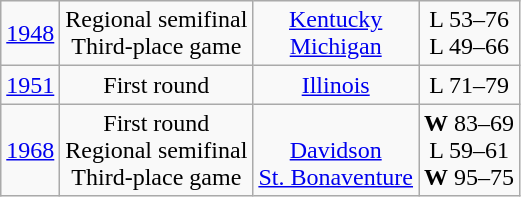<table class="wikitable" style="text-align:center">
<tr>
<td><a href='#'>1948</a></td>
<td>Regional semifinal<br>Third-place game</td>
<td><a href='#'>Kentucky</a><br><a href='#'>Michigan</a></td>
<td>L 53–76<br>L 49–66</td>
</tr>
<tr>
<td><a href='#'>1951</a></td>
<td>First round</td>
<td><a href='#'>Illinois</a></td>
<td>L 71–79</td>
</tr>
<tr>
<td><a href='#'>1968</a></td>
<td>First round<br>Regional semifinal<br>Third-place game</td>
<td><br><a href='#'>Davidson</a><br><a href='#'>St. Bonaventure</a></td>
<td><strong>W</strong> 83–69<br> L 59–61<br><strong>W</strong> 95–75</td>
</tr>
</table>
